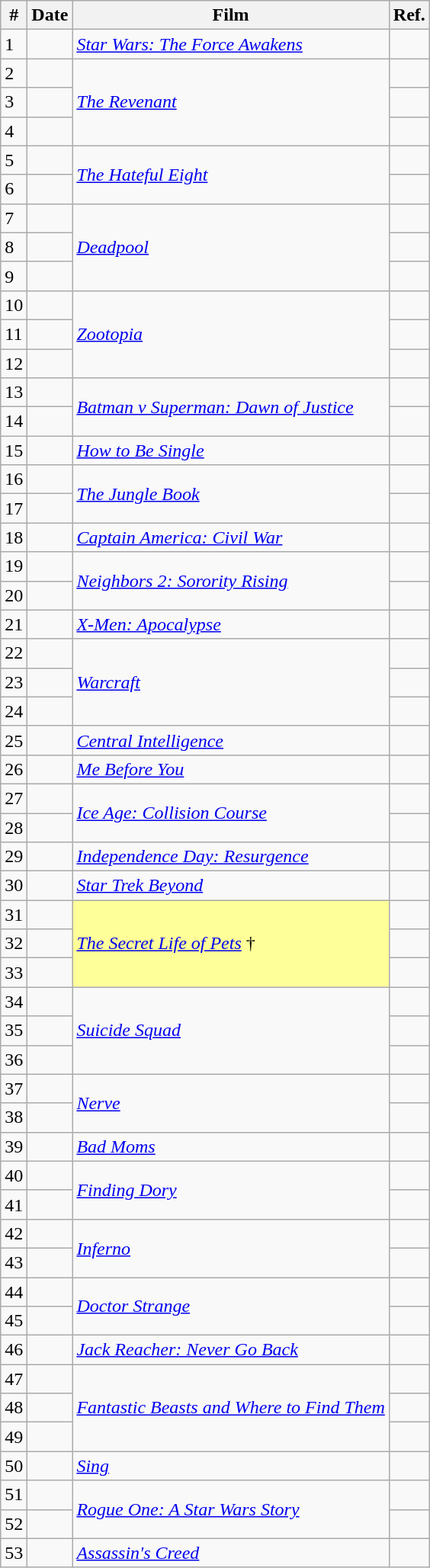<table class="wikitable sortable">
<tr>
<th>#</th>
<th>Date</th>
<th>Film</th>
<th>Ref.</th>
</tr>
<tr>
<td>1</td>
<td></td>
<td rowspan="1"><em><a href='#'>Star Wars: The Force Awakens</a></em></td>
<td></td>
</tr>
<tr>
<td>2</td>
<td></td>
<td rowspan="3"><em><a href='#'>The Revenant</a></em></td>
<td></td>
</tr>
<tr>
<td>3</td>
<td></td>
<td></td>
</tr>
<tr>
<td>4</td>
<td></td>
<td></td>
</tr>
<tr>
<td>5</td>
<td></td>
<td rowspan="2"><em><a href='#'>The Hateful Eight</a></em></td>
<td></td>
</tr>
<tr>
<td>6</td>
<td></td>
<td></td>
</tr>
<tr>
<td>7</td>
<td></td>
<td rowspan="3"><em><a href='#'>Deadpool</a></em></td>
<td></td>
</tr>
<tr>
<td>8</td>
<td></td>
<td></td>
</tr>
<tr>
<td>9</td>
<td></td>
<td></td>
</tr>
<tr>
<td>10</td>
<td></td>
<td rowspan="3"><em><a href='#'>Zootopia</a></em></td>
<td></td>
</tr>
<tr>
<td>11</td>
<td></td>
<td></td>
</tr>
<tr>
<td>12</td>
<td></td>
<td></td>
</tr>
<tr>
<td>13</td>
<td></td>
<td rowspan="2"><em><a href='#'>Batman v Superman: Dawn of Justice</a></em></td>
<td></td>
</tr>
<tr>
<td>14</td>
<td></td>
<td></td>
</tr>
<tr>
<td>15</td>
<td></td>
<td rowspan="1"><em><a href='#'>How to Be Single</a></em></td>
<td></td>
</tr>
<tr>
<td>16</td>
<td></td>
<td rowspan="2"><em><a href='#'>The Jungle Book</a></em></td>
<td></td>
</tr>
<tr>
<td>17</td>
<td></td>
<td></td>
</tr>
<tr>
<td>18</td>
<td></td>
<td rowspan="1"><em><a href='#'>Captain America: Civil War</a></em></td>
<td></td>
</tr>
<tr>
<td>19</td>
<td></td>
<td rowspan="2"><em><a href='#'>Neighbors 2: Sorority Rising</a></em></td>
<td></td>
</tr>
<tr>
<td>20</td>
<td></td>
<td></td>
</tr>
<tr>
<td>21</td>
<td></td>
<td rowspan="1"><em><a href='#'>X-Men: Apocalypse</a></em></td>
<td></td>
</tr>
<tr>
<td>22</td>
<td></td>
<td rowspan="3"><em><a href='#'>Warcraft</a></em></td>
<td></td>
</tr>
<tr>
<td>23</td>
<td></td>
<td></td>
</tr>
<tr>
<td>24</td>
<td></td>
<td></td>
</tr>
<tr>
<td>25</td>
<td></td>
<td rowspan="1"><em><a href='#'>Central Intelligence</a></em></td>
<td></td>
</tr>
<tr>
<td>26</td>
<td></td>
<td rowspan="1"><em><a href='#'>Me Before You</a></em></td>
<td></td>
</tr>
<tr>
<td>27</td>
<td></td>
<td rowspan="2"><em><a href='#'>Ice Age: Collision Course</a></em></td>
<td></td>
</tr>
<tr>
<td>28</td>
<td></td>
<td></td>
</tr>
<tr>
<td>29</td>
<td></td>
<td rowspan="1"><em><a href='#'>Independence Day: Resurgence</a></em></td>
<td></td>
</tr>
<tr>
<td>30</td>
<td></td>
<td rowspan="1"><em><a href='#'>Star Trek Beyond</a></em></td>
<td></td>
</tr>
<tr>
<td>31</td>
<td></td>
<td rowspan="3" style="background-color:#FFFF99"><em><a href='#'>The Secret Life of Pets</a></em> †</td>
<td></td>
</tr>
<tr>
<td>32</td>
<td></td>
<td></td>
</tr>
<tr>
<td>33</td>
<td></td>
<td></td>
</tr>
<tr>
<td>34</td>
<td></td>
<td rowspan="3"><em><a href='#'>Suicide Squad</a></em></td>
<td></td>
</tr>
<tr>
<td>35</td>
<td></td>
<td></td>
</tr>
<tr>
<td>36</td>
<td></td>
<td></td>
</tr>
<tr>
<td>37</td>
<td></td>
<td rowspan="2"><em><a href='#'>Nerve</a></em></td>
<td></td>
</tr>
<tr>
<td>38</td>
<td></td>
<td></td>
</tr>
<tr>
<td>39</td>
<td></td>
<td rowspan="1"><em><a href='#'>Bad Moms</a></em></td>
<td></td>
</tr>
<tr>
<td>40</td>
<td></td>
<td rowspan="2"><em><a href='#'>Finding Dory</a></em></td>
<td></td>
</tr>
<tr>
<td>41</td>
<td></td>
<td></td>
</tr>
<tr>
<td>42</td>
<td></td>
<td rowspan="2"><em><a href='#'>Inferno</a></em></td>
<td></td>
</tr>
<tr>
<td>43</td>
<td></td>
<td></td>
</tr>
<tr>
<td>44</td>
<td></td>
<td rowspan="2"><em><a href='#'>Doctor Strange</a></em></td>
<td></td>
</tr>
<tr>
<td>45</td>
<td></td>
<td></td>
</tr>
<tr>
<td>46</td>
<td></td>
<td rowspan="1"><em><a href='#'>Jack Reacher: Never Go Back</a></em></td>
<td></td>
</tr>
<tr>
<td>47</td>
<td></td>
<td rowspan="3"><em><a href='#'>Fantastic Beasts and Where to Find Them</a></em></td>
<td></td>
</tr>
<tr>
<td>48</td>
<td></td>
<td></td>
</tr>
<tr>
<td>49</td>
<td></td>
<td></td>
</tr>
<tr>
<td>50</td>
<td></td>
<td rowspan="1"><em><a href='#'>Sing</a></em></td>
<td></td>
</tr>
<tr>
<td>51</td>
<td></td>
<td rowspan="2"><em><a href='#'>Rogue One: A Star Wars Story</a></em></td>
<td></td>
</tr>
<tr>
<td>52</td>
<td></td>
<td></td>
</tr>
<tr>
<td>53</td>
<td></td>
<td rowspan="1"><em><a href='#'>Assassin's Creed</a></em></td>
<td></td>
</tr>
</table>
